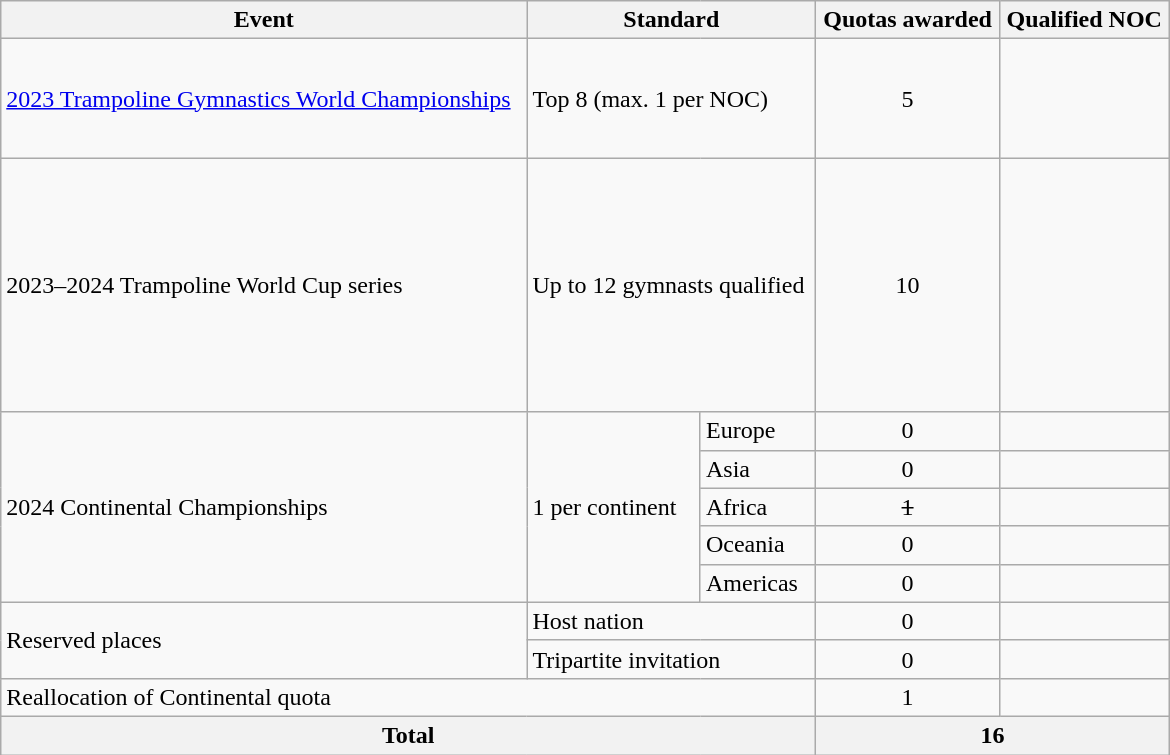<table class="wikitable" style="width:780px;">
<tr>
<th>Event</th>
<th colspan=2>Standard</th>
<th>Quotas awarded</th>
<th>Qualified NOC</th>
</tr>
<tr>
<td><a href='#'>2023 Trampoline Gymnastics World Championships</a></td>
<td colspan=2>Top 8 (max. 1 per NOC)</td>
<td align=center>5</td>
<td colspan=2><br><br><br><br></td>
</tr>
<tr>
<td>2023–2024 Trampoline World Cup series</td>
<td colspan=2>Up to 12 gymnasts qualified</td>
<td align=center>10</td>
<td colspan=2><br><br><br><br><br><br><br><br><br></td>
</tr>
<tr>
<td rowspan=5>2024 Continental Championships</td>
<td rowspan=5>1 per continent</td>
<td>Europe</td>
<td align=center>0</td>
<td></td>
</tr>
<tr>
<td>Asia</td>
<td align=center>0</td>
<td></td>
</tr>
<tr>
<td>Africa</td>
<td align=center><s>1</s></td>
<td></td>
</tr>
<tr>
<td>Oceania</td>
<td align=center>0</td>
<td></td>
</tr>
<tr>
<td>Americas</td>
<td align=center>0</td>
<td></td>
</tr>
<tr>
<td rowspan=2>Reserved places</td>
<td colspan=2>Host nation</td>
<td align=center>0</td>
<td></td>
</tr>
<tr>
<td colspan=2>Tripartite invitation</td>
<td align=center>0</td>
<td></td>
</tr>
<tr>
<td colspan=3>Reallocation of Continental quota</td>
<td align=center>1</td>
<td></td>
</tr>
<tr>
<th colspan="3">Total</th>
<th colspan=3>16</th>
</tr>
</table>
